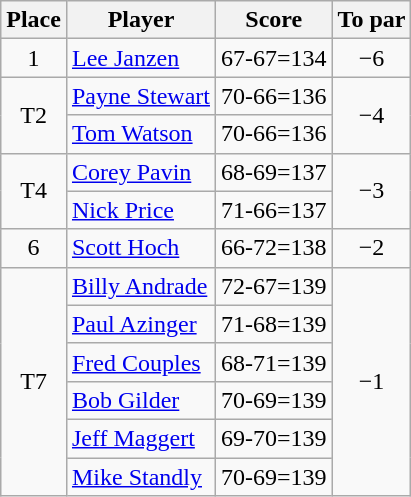<table class="wikitable">
<tr>
<th>Place</th>
<th>Player</th>
<th>Score</th>
<th>To par</th>
</tr>
<tr>
<td align=center>1</td>
<td> <a href='#'>Lee Janzen</a></td>
<td align=center>67-67=134</td>
<td align=center>−6</td>
</tr>
<tr>
<td rowspan="2" align=center>T2</td>
<td> <a href='#'>Payne Stewart</a></td>
<td align=center>70-66=136</td>
<td rowspan="2" align=center>−4</td>
</tr>
<tr>
<td> <a href='#'>Tom Watson</a></td>
<td align=center>70-66=136</td>
</tr>
<tr>
<td rowspan="2" align=center>T4</td>
<td> <a href='#'>Corey Pavin</a></td>
<td align=center>68-69=137</td>
<td rowspan="2" align=center>−3</td>
</tr>
<tr>
<td> <a href='#'>Nick Price</a></td>
<td align=center>71-66=137</td>
</tr>
<tr>
<td align=center>6</td>
<td> <a href='#'>Scott Hoch</a></td>
<td align=center>66-72=138</td>
<td align=center>−2</td>
</tr>
<tr>
<td rowspan="6" align=center>T7</td>
<td> <a href='#'>Billy Andrade</a></td>
<td align=center>72-67=139</td>
<td rowspan="6" align=center>−1</td>
</tr>
<tr>
<td> <a href='#'>Paul Azinger</a></td>
<td align=center>71-68=139</td>
</tr>
<tr>
<td> <a href='#'>Fred Couples</a></td>
<td align=center>68-71=139</td>
</tr>
<tr>
<td> <a href='#'>Bob Gilder</a></td>
<td align=center>70-69=139</td>
</tr>
<tr>
<td> <a href='#'>Jeff Maggert</a></td>
<td align=center>69-70=139</td>
</tr>
<tr>
<td> <a href='#'>Mike Standly</a></td>
<td align=center>70-69=139</td>
</tr>
</table>
